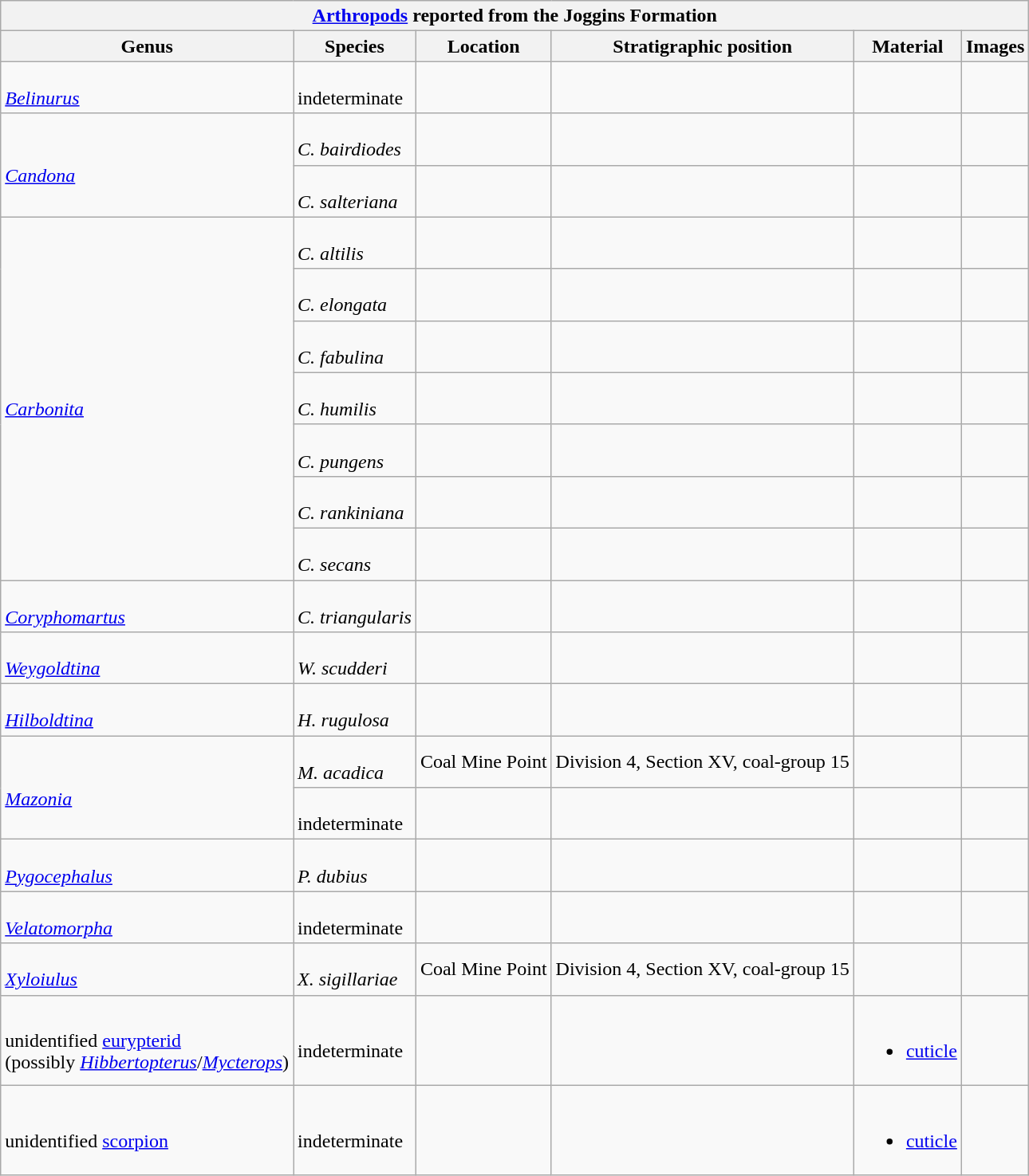<table class="wikitable sortable mw-collapsible">
<tr>
<th colspan="7" style="text-align:center;"><strong><a href='#'>Arthropods</a> reported from the Joggins Formation</strong></th>
</tr>
<tr>
<th>Genus</th>
<th>Species</th>
<th>Location</th>
<th>Stratigraphic position</th>
<th>Material</th>
<th>Images</th>
</tr>
<tr>
<td rowspan="1"><br><em><a href='#'>Belinurus</a></em></td>
<td><br>indeterminate</td>
<td></td>
<td></td>
<td></td>
<td></td>
</tr>
<tr>
<td rowspan="2"><br><em><a href='#'>Candona</a></em></td>
<td><br><em>C. bairdiodes</em></td>
<td></td>
<td></td>
<td></td>
<td></td>
</tr>
<tr>
<td><br><em>C. salteriana</em></td>
<td></td>
<td></td>
<td></td>
<td></td>
</tr>
<tr>
<td rowspan="7"><br><em><a href='#'>Carbonita</a></em></td>
<td><br><em>C. altilis</em></td>
<td></td>
<td></td>
<td></td>
<td></td>
</tr>
<tr>
<td><br><em>C. elongata</em></td>
<td></td>
<td></td>
<td></td>
<td></td>
</tr>
<tr>
<td><br><em>C. fabulina</em></td>
<td></td>
<td></td>
<td></td>
<td></td>
</tr>
<tr>
<td><br><em>C. humilis</em></td>
<td></td>
<td></td>
<td></td>
<td></td>
</tr>
<tr>
<td><br><em>C. pungens</em></td>
<td></td>
<td></td>
<td></td>
<td></td>
</tr>
<tr>
<td><br><em>C. rankiniana</em></td>
<td></td>
<td></td>
<td></td>
<td></td>
</tr>
<tr>
<td><br><em>C. secans</em></td>
<td></td>
<td></td>
<td></td>
<td></td>
</tr>
<tr>
<td rowspan="1"><br><em><a href='#'>Coryphomartus</a></em></td>
<td><br><em>C. triangularis</em></td>
<td></td>
<td></td>
<td></td>
<td></td>
</tr>
<tr>
<td rowspan="1"><br><em><a href='#'>Weygoldtina</a></em></td>
<td><br><em>W. scudderi</em></td>
<td></td>
<td></td>
<td></td>
<td></td>
</tr>
<tr>
<td rowspan="1"><br><em><a href='#'>Hilboldtina</a></em></td>
<td><br><em>H. rugulosa</em></td>
<td></td>
<td></td>
<td></td>
<td></td>
</tr>
<tr>
<td rowspan="2"><br><em><a href='#'>Mazonia</a></em></td>
<td><br><em>M. acadica</em></td>
<td>Coal Mine Point</td>
<td>Division 4, Section XV, coal-group 15</td>
<td></td>
<td></td>
</tr>
<tr>
<td><br>indeterminate</td>
<td></td>
<td></td>
<td></td>
<td></td>
</tr>
<tr>
<td rowspan="1"><br><em><a href='#'>Pygocephalus</a></em></td>
<td><br><em>P. dubius</em></td>
<td></td>
<td></td>
<td></td>
<td></td>
</tr>
<tr>
<td rowspan="1"><br><em><a href='#'>Velatomorpha</a></em></td>
<td><br>indeterminate</td>
<td></td>
<td></td>
<td></td>
<td></td>
</tr>
<tr>
<td rowspan="1"><br><em><a href='#'>Xyloiulus</a></em></td>
<td><br><em>X. sigillariae</em></td>
<td>Coal Mine Point</td>
<td>Division 4, Section XV, coal-group 15</td>
<td></td>
<td></td>
</tr>
<tr>
<td rowspan="1"><br>unidentified <a href='#'>eurypterid</a><br>(possibly <em><a href='#'>Hibbertopterus</a></em>/<em><a href='#'>Mycterops</a></em>)</td>
<td><br>indeterminate</td>
<td></td>
<td></td>
<td><br><ul><li><a href='#'>cuticle</a></li></ul></td>
<td></td>
</tr>
<tr>
<td rowspan="1"><br>unidentified <a href='#'>scorpion</a></td>
<td><br>indeterminate</td>
<td></td>
<td></td>
<td><br><ul><li><a href='#'>cuticle</a></li></ul></td>
<td></td>
</tr>
</table>
